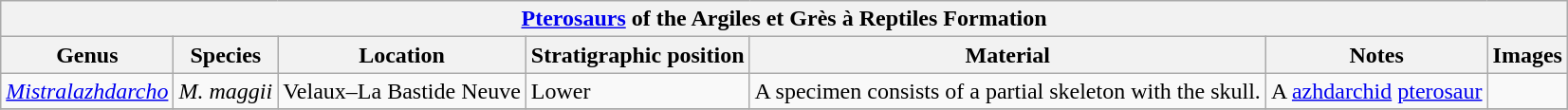<table class="wikitable" align="center">
<tr>
<th colspan="7" align="center"><a href='#'>Pterosaurs</a> of the Argiles et Grès à Reptiles Formation</th>
</tr>
<tr>
<th>Genus</th>
<th>Species</th>
<th>Location</th>
<th>Stratigraphic position</th>
<th>Material</th>
<th>Notes</th>
<th>Images</th>
</tr>
<tr>
<td><em><a href='#'>Mistralazhdarcho</a></em></td>
<td><em>M. maggii</em></td>
<td>Velaux–La Bastide Neuve</td>
<td>Lower</td>
<td>A specimen consists of a partial skeleton with the skull.</td>
<td>A <a href='#'>azhdarchid</a> <a href='#'>pterosaur</a></td>
<td></td>
</tr>
<tr>
</tr>
</table>
